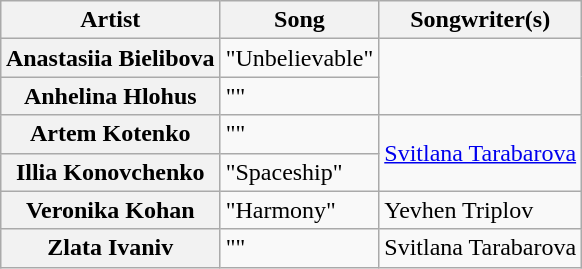<table class="sortable wikitable plainrowheaders" style="margin: 1em auto 1em auto;">
<tr>
<th>Artist</th>
<th>Song</th>
<th class="unsortable">Songwriter(s)</th>
</tr>
<tr>
<th scope="row">Anastasiia Bielibova</th>
<td>"Unbelievable"</td>
<td rowspan="2"></td>
</tr>
<tr>
<th scope="row">Anhelina Hlohus</th>
<td>"" </td>
</tr>
<tr>
<th scope="row">Artem Kotenko</th>
<td>"" </td>
<td rowspan="2"><a href='#'>Svitlana Tarabarova</a></td>
</tr>
<tr>
<th scope="row">Illia Konovchenko</th>
<td>"Spaceship"</td>
</tr>
<tr>
<th scope="row">Veronika Kohan</th>
<td>"Harmony"</td>
<td>Yevhen Triplov</td>
</tr>
<tr>
<th scope="row">Zlata Ivaniv</th>
<td>"" </td>
<td>Svitlana Tarabarova</td>
</tr>
</table>
